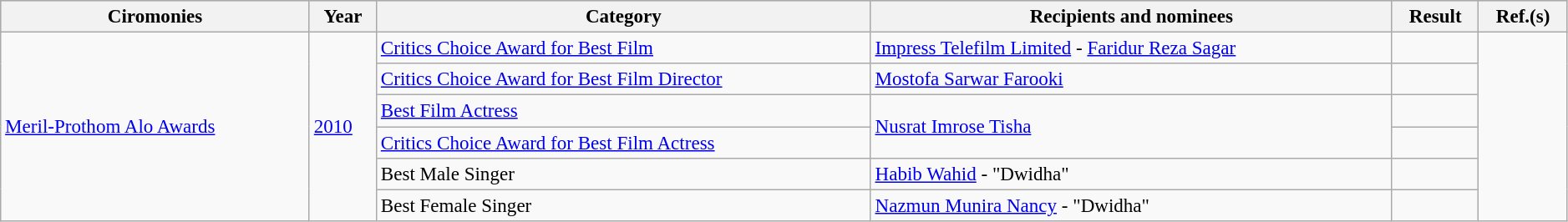<table class="wikitable sortable" width="99%" style=font-size:96%>
<tr style="background:#ccc;">
<th>Ciromonies</th>
<th>Year</th>
<th>Category</th>
<th>Recipients and nominees</th>
<th>Result</th>
<th>Ref.(s)</th>
</tr>
<tr>
<td rowspan="6"><a href='#'>Meril-Prothom Alo Awards</a></td>
<td rowspan="6"><a href='#'>2010</a></td>
<td><a href='#'>Critics Choice Award for Best Film</a></td>
<td><a href='#'>Impress Telefilm Limited</a> - <a href='#'>Faridur Reza Sagar</a></td>
<td></td>
<td rowspan="6"></td>
</tr>
<tr>
<td><a href='#'>Critics Choice Award for Best Film Director</a></td>
<td><a href='#'>Mostofa Sarwar Farooki</a></td>
<td></td>
</tr>
<tr>
<td><a href='#'>Best Film Actress</a></td>
<td rowspan="2"><a href='#'>Nusrat Imrose Tisha</a></td>
<td></td>
</tr>
<tr>
<td><a href='#'>Critics Choice Award for Best Film Actress</a></td>
<td></td>
</tr>
<tr>
<td>Best Male Singer</td>
<td><a href='#'>Habib Wahid</a> - "Dwidha"</td>
<td></td>
</tr>
<tr>
<td>Best Female Singer</td>
<td><a href='#'>Nazmun Munira Nancy</a> - "Dwidha"</td>
<td></td>
</tr>
</table>
